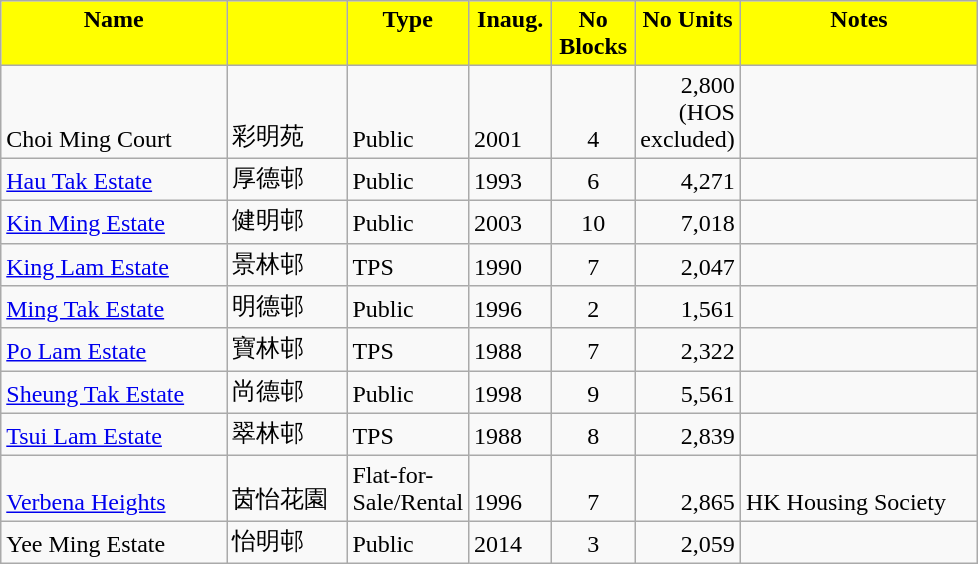<table class="wikitable">
<tr style="font-weight:bold;background-color:yellow" align="center" valign="top">
<td width="143.25" Height="12.75" align="center">Name</td>
<td width="72.75" align="center" valign="top"></td>
<td width="59.25" align="center" valign="top">Type</td>
<td width="48" align="center" valign="top">Inaug.</td>
<td width="48" align="center" valign="top">No Blocks</td>
<td width="48.75" align="center" valign="top">No Units</td>
<td width="150.75" align="center" valign="top">Notes</td>
</tr>
<tr valign="bottom">
<td Height="12.75">Choi Ming Court</td>
<td>彩明苑</td>
<td>Public</td>
<td>2001</td>
<td align="center">4</td>
<td align="right">2,800 (HOS excluded)</td>
<td></td>
</tr>
<tr valign="bottom">
<td Height="12.75"><a href='#'>Hau Tak Estate</a></td>
<td>厚德邨</td>
<td>Public</td>
<td>1993</td>
<td align="center">6</td>
<td align="right">4,271</td>
<td></td>
</tr>
<tr valign="bottom">
<td Height="12.75"><a href='#'>Kin Ming Estate</a></td>
<td>健明邨</td>
<td>Public</td>
<td>2003</td>
<td align="center">10</td>
<td align="right">7,018</td>
<td></td>
</tr>
<tr valign="bottom">
<td Height="12.75"><a href='#'>King Lam Estate</a></td>
<td>景林邨</td>
<td>TPS</td>
<td>1990</td>
<td align="center">7</td>
<td align="right">2,047</td>
<td></td>
</tr>
<tr valign="bottom">
<td Height="12.75"><a href='#'>Ming Tak Estate</a></td>
<td>明德邨</td>
<td>Public</td>
<td>1996</td>
<td align="center">2</td>
<td align="right">1,561</td>
<td></td>
</tr>
<tr valign="bottom">
<td Height="12.75"><a href='#'>Po Lam Estate</a></td>
<td>寶林邨</td>
<td>TPS</td>
<td>1988</td>
<td align="center">7</td>
<td align="right">2,322</td>
<td></td>
</tr>
<tr valign="bottom">
<td Height="12.75"><a href='#'>Sheung Tak Estate</a></td>
<td>尚德邨</td>
<td>Public</td>
<td>1998</td>
<td align="center">9</td>
<td align="right">5,561</td>
<td></td>
</tr>
<tr valign="bottom">
<td Height="12.75"><a href='#'>Tsui Lam Estate</a></td>
<td>翠林邨</td>
<td>TPS</td>
<td>1988</td>
<td align="center">8</td>
<td align="right">2,839</td>
<td></td>
</tr>
<tr valign="bottom">
<td Height="12.75"><a href='#'>Verbena Heights</a></td>
<td>茵怡花園</td>
<td>Flat-for-Sale/Rental</td>
<td>1996</td>
<td align="center">7</td>
<td align="right">2,865</td>
<td>HK Housing Society</td>
</tr>
<tr valign="bottom">
<td Height="12.75">Yee Ming Estate</td>
<td>怡明邨</td>
<td>Public</td>
<td>2014</td>
<td align="center">3</td>
<td align="right">2,059</td>
<td></td>
</tr>
</table>
